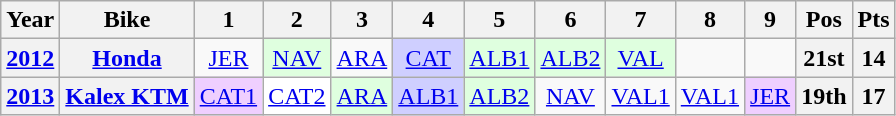<table class="wikitable" style="text-align:center">
<tr>
<th>Year</th>
<th>Bike</th>
<th>1</th>
<th>2</th>
<th>3</th>
<th>4</th>
<th>5</th>
<th>6</th>
<th>7</th>
<th>8</th>
<th>9</th>
<th>Pos</th>
<th>Pts</th>
</tr>
<tr>
<th><a href='#'>2012</a></th>
<th><a href='#'>Honda</a></th>
<td><a href='#'>JER</a></td>
<td style="background:#dfffdf;"><a href='#'>NAV</a><br></td>
<td><a href='#'>ARA</a></td>
<td style="background:#cfcfff;"><a href='#'>CAT</a><br></td>
<td style="background:#dfffdf;"><a href='#'>ALB1</a><br></td>
<td style="background:#dfffdf;"><a href='#'>ALB2</a><br></td>
<td style="background:#dfffdf;"><a href='#'>VAL</a><br></td>
<td></td>
<td></td>
<th>21st</th>
<th>14</th>
</tr>
<tr>
<th align="left"><a href='#'>2013</a></th>
<th align="left"><a href='#'>Kalex KTM</a></th>
<td style="background:#efcfff;"><a href='#'>CAT1</a><br></td>
<td style="background:#ffffff;"><a href='#'>CAT2</a><br></td>
<td style="background:#dfffdf;"><a href='#'>ARA</a><br></td>
<td style="background:#cfcfff;"><a href='#'>ALB1</a><br></td>
<td style="background:#dfffdf;"><a href='#'>ALB2</a><br></td>
<td><a href='#'>NAV</a></td>
<td><a href='#'>VAL1</a></td>
<td><a href='#'>VAL1</a></td>
<td style="background:#efcfff;"><a href='#'>JER</a><br></td>
<th>19th</th>
<th>17</th>
</tr>
</table>
